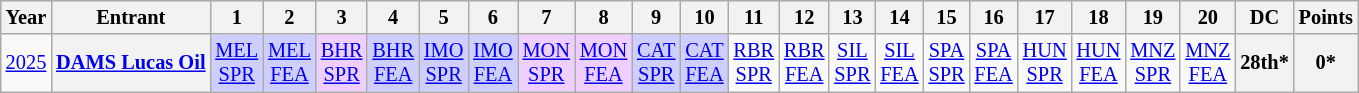<table class="wikitable" style="text-align:center; font-size:85%">
<tr>
<th>Year</th>
<th>Entrant</th>
<th>1</th>
<th>2</th>
<th>3</th>
<th>4</th>
<th>5</th>
<th>6</th>
<th>7</th>
<th>8</th>
<th>9</th>
<th>10</th>
<th>11</th>
<th>12</th>
<th>13</th>
<th>14</th>
<th>15</th>
<th>16</th>
<th>17</th>
<th>18</th>
<th>19</th>
<th>20</th>
<th>DC</th>
<th>Points</th>
</tr>
<tr>
<td><a href='#'>2025</a></td>
<th nowrap><a href='#'>DAMS Lucas Oil</a></th>
<td style="background:#CFCFFF;"><a href='#'>MEL<br>SPR</a><br></td>
<td style="background:#CFCFFF;"><a href='#'>MEL<br>FEA</a><br></td>
<td style="background:#EFCFFF;"><a href='#'>BHR<br>SPR</a><br></td>
<td style="background:#CFCFFF;"><a href='#'>BHR<br>FEA</a><br></td>
<td style="background:#CFCFFF;"><a href='#'>IMO<br>SPR</a><br></td>
<td style="background:#CFCFFF;"><a href='#'>IMO<br>FEA</a><br></td>
<td style="background:#EFCFFF;"><a href='#'>MON<br>SPR</a><br></td>
<td style="background:#EFCFFF;"><a href='#'>MON<br>FEA</a><br></td>
<td style="background:#CFCFFF;"><a href='#'>CAT<br>SPR</a><br></td>
<td style="background:#CFCFFF;"><a href='#'>CAT<br>FEA</a><br></td>
<td style="background:#;"><a href='#'>RBR<br>SPR</a><br></td>
<td style="background:#;"><a href='#'>RBR<br>FEA</a><br></td>
<td style="background:#;"><a href='#'>SIL<br>SPR</a><br></td>
<td style="background:#;"><a href='#'>SIL<br>FEA</a><br></td>
<td style="background:#;"><a href='#'>SPA<br>SPR</a><br></td>
<td style="background:#;"><a href='#'>SPA<br>FEA</a><br></td>
<td style="background:#;"><a href='#'>HUN<br>SPR</a><br></td>
<td style="background:#;"><a href='#'>HUN<br>FEA</a><br></td>
<td style="background:#;"><a href='#'>MNZ<br>SPR</a><br></td>
<td style="background:#;"><a href='#'>MNZ<br>FEA</a><br></td>
<th>28th*</th>
<th>0*</th>
</tr>
</table>
